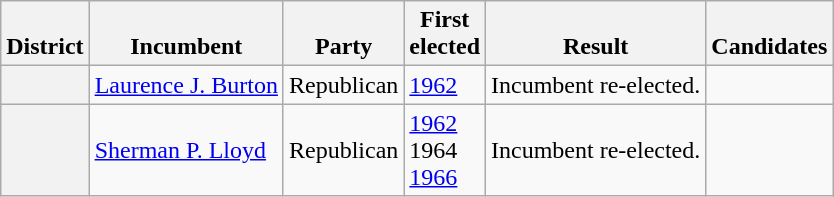<table class=wikitable>
<tr valign=bottom>
<th>District</th>
<th>Incumbent</th>
<th>Party</th>
<th>First<br>elected</th>
<th>Result</th>
<th>Candidates</th>
</tr>
<tr>
<th></th>
<td><a href='#'>Laurence J. Burton</a></td>
<td>Republican</td>
<td><a href='#'>1962</a></td>
<td>Incumbent re-elected.</td>
<td nowrap></td>
</tr>
<tr>
<th></th>
<td><a href='#'>Sherman P. Lloyd</a></td>
<td>Republican</td>
<td><a href='#'>1962</a><br>1964 <br><a href='#'>1966</a></td>
<td>Incumbent re-elected.</td>
<td nowrap></td>
</tr>
</table>
